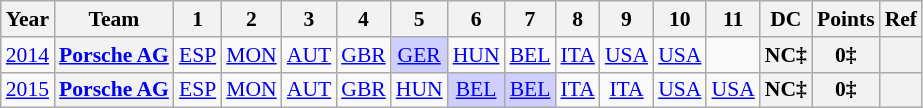<table class="wikitable" style="text-align:center; font-size:90%">
<tr>
<th>Year</th>
<th>Team</th>
<th>1</th>
<th>2</th>
<th>3</th>
<th>4</th>
<th>5</th>
<th>6</th>
<th>7</th>
<th>8</th>
<th>9</th>
<th>10</th>
<th>11</th>
<th>DC</th>
<th>Points</th>
<th>Ref</th>
</tr>
<tr>
<td><a href='#'>2014</a></td>
<th><a href='#'>Porsche AG</a></th>
<td><a href='#'>ESP</a></td>
<td><a href='#'>MON</a></td>
<td><a href='#'>AUT</a></td>
<td><a href='#'>GBR</a></td>
<td style="background:#CFCFFF;"><a href='#'>GER</a><br></td>
<td><a href='#'>HUN</a></td>
<td><a href='#'>BEL</a></td>
<td><a href='#'>ITA</a></td>
<td><a href='#'>USA</a></td>
<td><a href='#'>USA</a></td>
<td></td>
<th>NC‡</th>
<th>0‡</th>
<th></th>
</tr>
<tr>
<td><a href='#'>2015</a></td>
<th><a href='#'>Porsche AG</a></th>
<td><a href='#'>ESP</a></td>
<td><a href='#'>MON</a></td>
<td><a href='#'>AUT</a></td>
<td><a href='#'>GBR</a></td>
<td><a href='#'>HUN</a></td>
<td style="background:#CFCFFF;"><a href='#'>BEL</a><br></td>
<td style="background:#CFCFFF;"><a href='#'>BEL</a><br></td>
<td><a href='#'>ITA</a></td>
<td><a href='#'>ITA</a></td>
<td><a href='#'>USA</a></td>
<td><a href='#'>USA</a></td>
<th>NC‡</th>
<th>0‡</th>
<th></th>
</tr>
</table>
